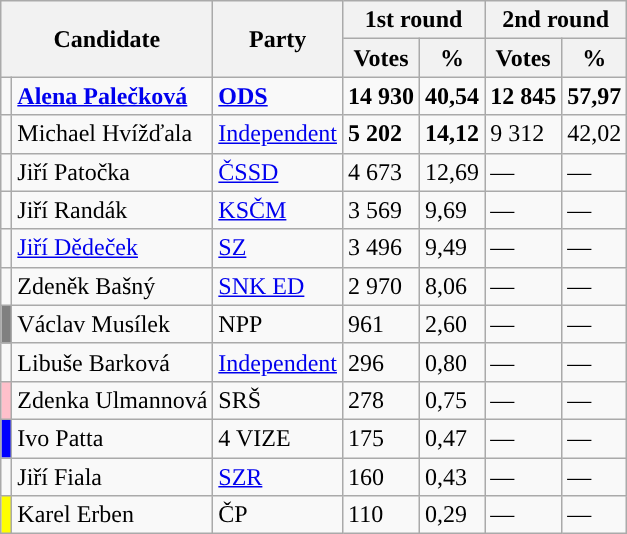<table class="wikitable sortable">
<tr>
<th colspan="2" rowspan="2">Candidate</th>
<th rowspan="2">Party</th>
<th colspan="2">1st round</th>
<th colspan="2">2nd round</th>
</tr>
<tr>
<th>Votes</th>
<th>%</th>
<th>Votes</th>
<th>%</th>
</tr>
<tr>
<td style="background-color:"></td>
<td><strong><a href='#'>Alena Palečková</a></strong></td>
<td><a href='#'><strong>ODS</strong></a></td>
<td><strong>14 930</strong></td>
<td><strong>40,54</strong></td>
<td><strong>12 845</strong></td>
<td><strong>57,97</strong></td>
</tr>
<tr>
<td style="background-color:"></td>
<td>Michael Hvížďala</td>
<td><a href='#'>Independent</a></td>
<td><strong>5 202</strong></td>
<td><strong>14,12</strong></td>
<td>9 312</td>
<td>42,02</td>
</tr>
<tr>
<td style="background-color:"></td>
<td>Jiří Patočka</td>
<td><a href='#'>ČSSD</a></td>
<td>4 673</td>
<td>12,69</td>
<td>—</td>
<td>—</td>
</tr>
<tr>
<td style="background-color:"></td>
<td>Jiří Randák</td>
<td><a href='#'>KSČM</a></td>
<td>3 569</td>
<td>9,69</td>
<td>—</td>
<td>—</td>
</tr>
<tr>
<td style="background-color:"></td>
<td><a href='#'>Jiří Dědeček</a></td>
<td><a href='#'>SZ</a></td>
<td>3 496</td>
<td>9,49</td>
<td>—</td>
<td>—</td>
</tr>
<tr>
<td style="background-color:"></td>
<td>Zdeněk Bašný</td>
<td><a href='#'>SNK ED</a></td>
<td>2 970</td>
<td>8,06</td>
<td>—</td>
<td>—</td>
</tr>
<tr>
<td style="background-color:grey"></td>
<td>Václav Musílek</td>
<td>NPP</td>
<td>961</td>
<td>2,60</td>
<td>—</td>
<td>—</td>
</tr>
<tr>
<td style="background-color:"></td>
<td>Libuše Barková</td>
<td><a href='#'>Independent</a></td>
<td>296</td>
<td>0,80</td>
<td>—</td>
<td>—</td>
</tr>
<tr>
<td style="background-color:pink"></td>
<td>Zdenka Ulmannová</td>
<td>SRŠ</td>
<td>278</td>
<td>0,75</td>
<td>—</td>
<td>—</td>
</tr>
<tr>
<td style="background-color:blue"></td>
<td>Ivo Patta</td>
<td>4 VIZE</td>
<td>175</td>
<td>0,47</td>
<td>—</td>
<td>—</td>
</tr>
<tr>
<td style="background-color:"></td>
<td>Jiří Fiala</td>
<td><a href='#'>SZR</a></td>
<td>160</td>
<td>0,43</td>
<td>—</td>
<td>—</td>
</tr>
<tr>
<td style="background-color:yellow"></td>
<td>Karel Erben</td>
<td>ČP</td>
<td>110</td>
<td>0,29</td>
<td>—</td>
<td>—</td>
</tr>
</table>
